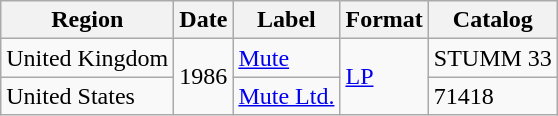<table class="wikitable">
<tr>
<th>Region</th>
<th>Date</th>
<th>Label</th>
<th>Format</th>
<th>Catalog</th>
</tr>
<tr>
<td>United Kingdom</td>
<td rowspan="2">1986</td>
<td><a href='#'>Mute</a></td>
<td rowspan="2"><a href='#'>LP</a></td>
<td>STUMM 33</td>
</tr>
<tr>
<td>United States</td>
<td><a href='#'>Mute Ltd.</a></td>
<td>71418</td>
</tr>
</table>
